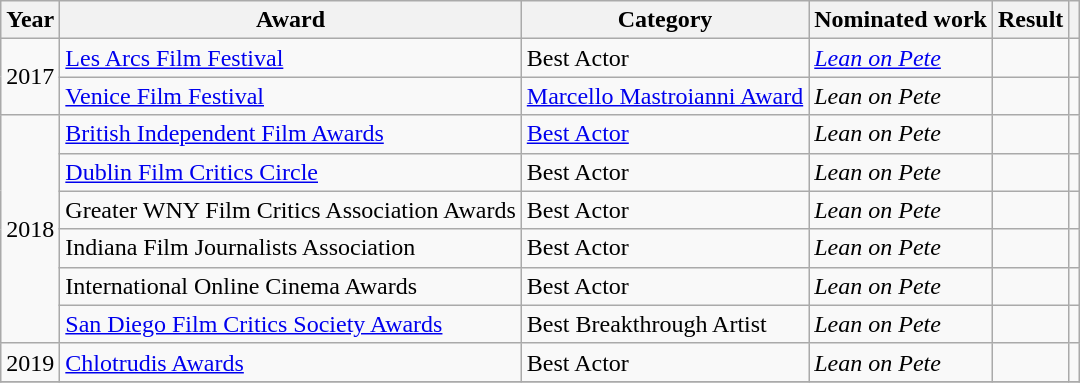<table class="wikitable plainrowheaders sortable">
<tr>
<th scope="col">Year</th>
<th scope="col">Award</th>
<th scope="col">Category</th>
<th scope="col">Nominated work</th>
<th scope="col">Result</th>
<th scope="col" class="unsortable"></th>
</tr>
<tr>
<td rowspan="2">2017</td>
<td><a href='#'>Les Arcs Film Festival</a></td>
<td>Best Actor</td>
<td><em><a href='#'>Lean on Pete</a></em></td>
<td></td>
<td style="text-align: center;"></td>
</tr>
<tr>
<td><a href='#'>Venice Film Festival</a></td>
<td><a href='#'>Marcello Mastroianni Award</a></td>
<td><em>Lean on Pete</em></td>
<td></td>
<td style="text-align: center;"></td>
</tr>
<tr>
<td rowspan="6">2018</td>
<td><a href='#'>British Independent Film Awards</a></td>
<td><a href='#'>Best Actor</a></td>
<td><em>Lean on Pete</em></td>
<td></td>
<td style="text-align: center;"></td>
</tr>
<tr>
<td><a href='#'>Dublin Film Critics Circle</a></td>
<td>Best Actor</td>
<td><em>Lean on Pete</em></td>
<td></td>
<td style="text-align: center;"></td>
</tr>
<tr>
<td>Greater WNY Film Critics Association Awards</td>
<td>Best Actor</td>
<td><em>Lean on Pete</em></td>
<td></td>
<td style="text-align: center;"></td>
</tr>
<tr>
<td>Indiana Film Journalists Association</td>
<td>Best Actor</td>
<td><em>Lean on Pete</em></td>
<td></td>
<td style="text-align: center;"></td>
</tr>
<tr>
<td>International Online Cinema Awards</td>
<td>Best Actor</td>
<td><em>Lean on Pete</em></td>
<td></td>
<td style="text-align: center;"></td>
</tr>
<tr>
<td><a href='#'>San Diego Film Critics Society Awards</a></td>
<td>Best Breakthrough Artist</td>
<td><em>Lean on Pete</em></td>
<td></td>
<td style="text-align: center;"></td>
</tr>
<tr>
<td>2019</td>
<td><a href='#'>Chlotrudis Awards</a></td>
<td>Best Actor</td>
<td><em>Lean on Pete</em></td>
<td></td>
<td style="text-align: center;"></td>
</tr>
<tr>
</tr>
</table>
